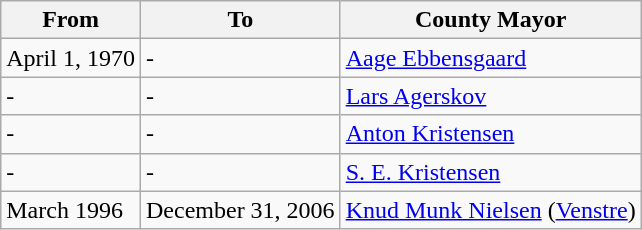<table class="wikitable">
<tr>
<th>From</th>
<th>To</th>
<th>County Mayor</th>
</tr>
<tr>
<td>April 1, 1970</td>
<td>-</td>
<td><a href='#'>Aage Ebbensgaard</a></td>
</tr>
<tr>
<td>-</td>
<td>-</td>
<td><a href='#'>Lars Agerskov</a></td>
</tr>
<tr>
<td>-</td>
<td>-</td>
<td><a href='#'>Anton Kristensen</a></td>
</tr>
<tr>
<td>-</td>
<td>-</td>
<td><a href='#'>S. E. Kristensen</a></td>
</tr>
<tr>
<td>March 1996</td>
<td>December 31, 2006</td>
<td><a href='#'>Knud Munk Nielsen</a> (<a href='#'>Venstre</a>)</td>
</tr>
</table>
